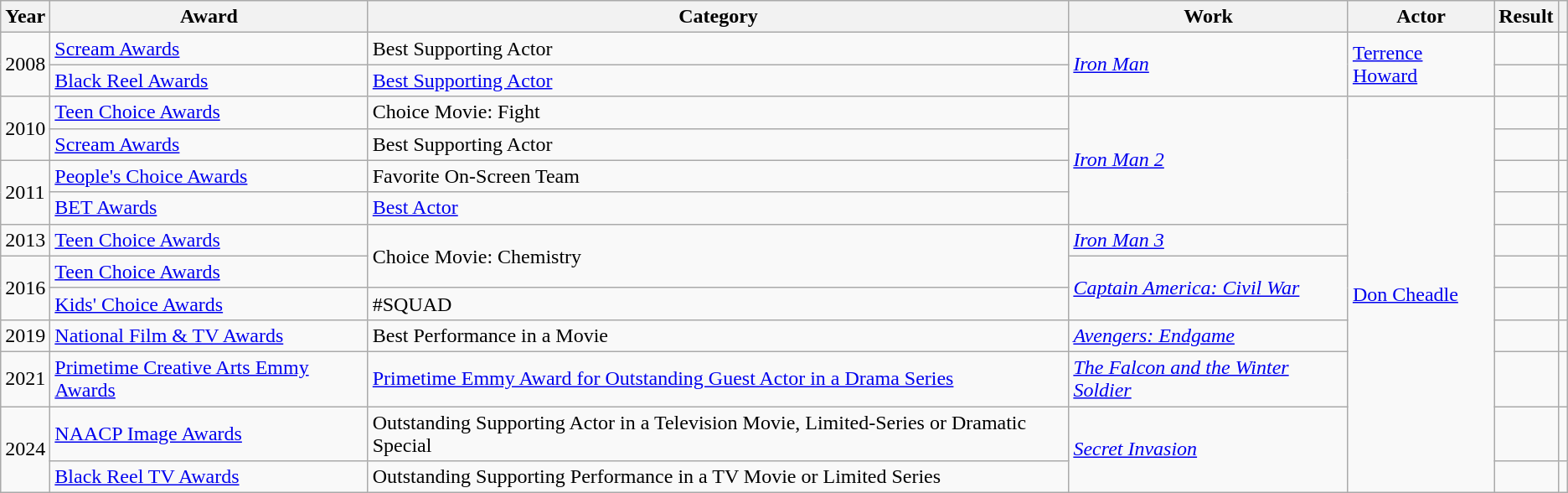<table class="wikitable">
<tr>
<th>Year</th>
<th>Award</th>
<th>Category</th>
<th>Work</th>
<th>Actor</th>
<th>Result</th>
<th scope="col" class="unsortable"></th>
</tr>
<tr>
<td rowspan="2">2008</td>
<td><a href='#'>Scream Awards</a></td>
<td>Best Supporting Actor</td>
<td rowspan="2"><em><a href='#'>Iron Man</a></em></td>
<td rowspan="2"><a href='#'>Terrence Howard</a></td>
<td></td>
<td style="text-align:center;"></td>
</tr>
<tr>
<td><a href='#'>Black Reel Awards</a></td>
<td><a href='#'>Best Supporting Actor</a></td>
<td></td>
<td style="text-align:center;"></td>
</tr>
<tr>
<td rowspan="2">2010</td>
<td><a href='#'>Teen Choice Awards</a></td>
<td>Choice Movie: Fight </td>
<td rowspan="4"><em><a href='#'>Iron Man 2</a></em></td>
<td rowspan="11"><a href='#'>Don Cheadle</a></td>
<td></td>
<td style="text-align:center;"></td>
</tr>
<tr>
<td><a href='#'>Scream Awards</a></td>
<td>Best Supporting Actor</td>
<td></td>
<td style="text-align:center;"></td>
</tr>
<tr>
<td rowspan="2">2011</td>
<td><a href='#'>People's Choice Awards</a></td>
<td>Favorite On-Screen Team</td>
<td></td>
<td style="text-align:center;"></td>
</tr>
<tr>
<td><a href='#'>BET Awards</a></td>
<td><a href='#'>Best Actor</a></td>
<td></td>
<td style="text-align:center;"></td>
</tr>
<tr>
<td>2013</td>
<td><a href='#'>Teen Choice Awards</a></td>
<td rowspan="2">Choice Movie: Chemistry</td>
<td><em><a href='#'>Iron Man 3</a></em></td>
<td></td>
<td style="text-align:center;"></td>
</tr>
<tr>
<td rowspan="2">2016</td>
<td><a href='#'>Teen Choice Awards</a></td>
<td rowspan="2"><em><a href='#'>Captain America: Civil War</a></em></td>
<td></td>
<td style="text-align:center;"></td>
</tr>
<tr>
<td><a href='#'>Kids' Choice Awards</a></td>
<td>#SQUAD</td>
<td></td>
<td style="text-align:center;"></td>
</tr>
<tr>
<td>2019</td>
<td><a href='#'>National Film & TV Awards</a></td>
<td>Best Performance in a Movie</td>
<td><em><a href='#'>Avengers: Endgame</a></em></td>
<td></td>
<td style="text-align:center;"></td>
</tr>
<tr>
<td>2021</td>
<td><a href='#'>Primetime Creative Arts Emmy Awards</a></td>
<td><a href='#'>Primetime Emmy Award for Outstanding Guest Actor in a Drama Series</a></td>
<td><em><a href='#'>The Falcon and the Winter Soldier</a></em></td>
<td></td>
<td style="text-align:center;"></td>
</tr>
<tr>
<td rowspan="2">2024</td>
<td><a href='#'>NAACP Image Awards</a></td>
<td>Outstanding Supporting Actor in a Television Movie, Limited-Series or Dramatic Special</td>
<td rowspan="2"><em><a href='#'>Secret Invasion</a></em></td>
<td></td>
<td style="text-align:center;"></td>
</tr>
<tr>
<td><a href='#'>Black Reel TV Awards</a></td>
<td>Outstanding Supporting Performance in a TV Movie or Limited Series</td>
<td></td>
<td style="text-align:center;"></td>
</tr>
</table>
